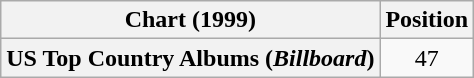<table class="wikitable plainrowheaders" style="text-align:center">
<tr>
<th scope="col">Chart (1999)</th>
<th scope="col">Position</th>
</tr>
<tr>
<th scope="row">US Top Country Albums (<em>Billboard</em>)</th>
<td>47</td>
</tr>
</table>
